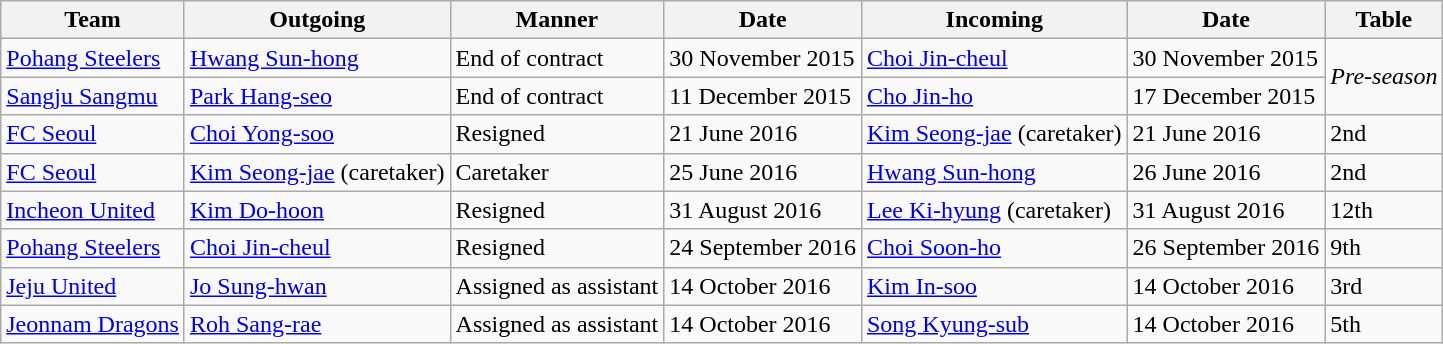<table class="wikitable">
<tr>
<th>Team</th>
<th>Outgoing</th>
<th>Manner</th>
<th>Date</th>
<th>Incoming</th>
<th>Date</th>
<th>Table</th>
</tr>
<tr>
<td><a href='#'>Pohang Steelers</a></td>
<td> <a href='#'>Hwang Sun-hong</a></td>
<td>End of contract</td>
<td>30 November 2015</td>
<td> <a href='#'>Choi Jin-cheul</a></td>
<td>30 November 2015</td>
<td rowspan="2"><em>Pre-season</em></td>
</tr>
<tr>
<td><a href='#'>Sangju Sangmu</a></td>
<td> <a href='#'>Park Hang-seo</a></td>
<td>End of contract</td>
<td>11 December 2015</td>
<td> <a href='#'>Cho Jin-ho</a></td>
<td>17 December 2015</td>
</tr>
<tr>
<td><a href='#'>FC Seoul</a></td>
<td> <a href='#'>Choi Yong-soo</a></td>
<td>Resigned</td>
<td>21 June 2016</td>
<td> <a href='#'>Kim Seong-jae</a> (caretaker)</td>
<td>21 June 2016</td>
<td>2nd</td>
</tr>
<tr>
<td><a href='#'>FC Seoul</a></td>
<td> <a href='#'>Kim Seong-jae</a> (caretaker)</td>
<td>Caretaker</td>
<td>25 June 2016</td>
<td> <a href='#'>Hwang Sun-hong</a></td>
<td>26 June 2016</td>
<td>2nd</td>
</tr>
<tr>
<td><a href='#'>Incheon United</a></td>
<td> <a href='#'>Kim Do-hoon</a></td>
<td>Resigned</td>
<td>31 August 2016</td>
<td> <a href='#'>Lee Ki-hyung</a> (caretaker)</td>
<td>31 August 2016</td>
<td>12th</td>
</tr>
<tr>
<td><a href='#'>Pohang Steelers</a></td>
<td> <a href='#'>Choi Jin-cheul</a></td>
<td>Resigned</td>
<td>24 September 2016</td>
<td> <a href='#'>Choi Soon-ho</a></td>
<td>26 September 2016</td>
<td>9th</td>
</tr>
<tr>
<td><a href='#'>Jeju United</a></td>
<td> <a href='#'>Jo Sung-hwan</a></td>
<td>Assigned as assistant</td>
<td>14 October 2016</td>
<td> <a href='#'>Kim In-soo</a></td>
<td>14 October 2016</td>
<td>3rd</td>
</tr>
<tr>
<td><a href='#'>Jeonnam Dragons</a></td>
<td> <a href='#'>Roh Sang-rae</a></td>
<td>Assigned as assistant</td>
<td>14 October 2016</td>
<td> <a href='#'>Song Kyung-sub</a></td>
<td>14 October 2016</td>
<td>5th</td>
</tr>
</table>
